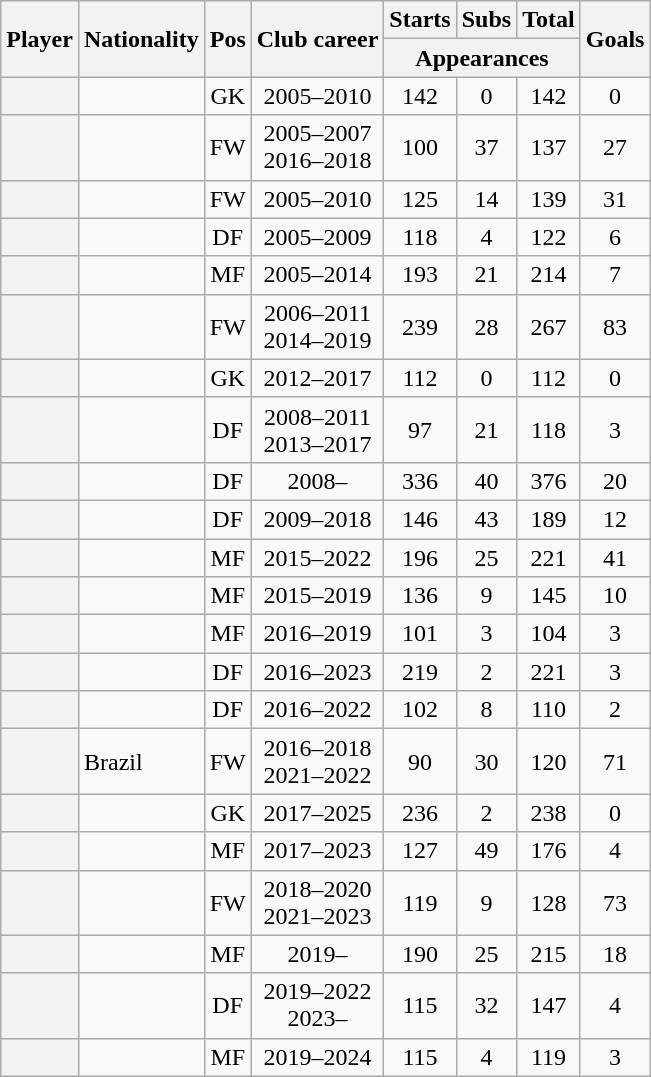<table class="wikitable sortable plainrowheaders" style="text-align:center;">
<tr>
<th scope=col rowspan="2">Player</th>
<th scope=col rowspan="2">Nationality</th>
<th scope=col rowspan="2">Pos</th>
<th scope=col rowspan="2">Club career</th>
<th scope=col>Starts</th>
<th scope=col>Subs</th>
<th scope=col>Total</th>
<th rowspan="2" scope=col>Goals</th>
</tr>
<tr class=unsortable>
<th scope=col colspan="3">Appearances</th>
</tr>
<tr>
<th scope=row></th>
<td align=left></td>
<td>GK</td>
<td>2005–2010</td>
<td>142</td>
<td>0</td>
<td>142</td>
<td>0</td>
</tr>
<tr>
<th scope=row></th>
<td align=left></td>
<td>FW</td>
<td>2005–2007<br>2016–2018</td>
<td>100</td>
<td>37</td>
<td>137</td>
<td>27</td>
</tr>
<tr>
<th scope=row></th>
<td align=left></td>
<td>FW</td>
<td>2005–2010</td>
<td>125</td>
<td>14</td>
<td>139</td>
<td>31</td>
</tr>
<tr>
<th scope=row></th>
<td align=left></td>
<td>DF</td>
<td>2005–2009</td>
<td>118</td>
<td>4</td>
<td>122</td>
<td>6</td>
</tr>
<tr>
<th scope=row></th>
<td align=left></td>
<td>MF</td>
<td>2005–2014</td>
<td>193</td>
<td>21</td>
<td>214</td>
<td>7</td>
</tr>
<tr>
<th scope=row></th>
<td align=left></td>
<td>FW</td>
<td>2006–2011<br>2014–2019</td>
<td>239</td>
<td>28</td>
<td>267</td>
<td>83</td>
</tr>
<tr>
<th scope=row></th>
<td align=left></td>
<td>GK</td>
<td>2012–2017</td>
<td>112</td>
<td>0</td>
<td>112</td>
<td>0</td>
</tr>
<tr>
<th scope=row></th>
<td align=left></td>
<td>DF</td>
<td>2008–2011<br>2013–2017</td>
<td>97</td>
<td>21</td>
<td>118</td>
<td>3</td>
</tr>
<tr>
<th scope=row><strong></strong></th>
<td align=left></td>
<td>DF</td>
<td>2008–</td>
<td>336</td>
<td>40</td>
<td>376</td>
<td>20</td>
</tr>
<tr>
<th scope=row></th>
<td align=left></td>
<td>DF</td>
<td>2009–2018</td>
<td>146</td>
<td>43</td>
<td>189</td>
<td>12</td>
</tr>
<tr>
<th scope=row></th>
<td align=left></td>
<td>MF</td>
<td>2015–2022</td>
<td>196</td>
<td>25</td>
<td>221</td>
<td>41</td>
</tr>
<tr>
<th scope=row></th>
<td align=left></td>
<td>MF</td>
<td>2015–2019</td>
<td>136</td>
<td>9</td>
<td>145</td>
<td>10</td>
</tr>
<tr>
<th scope=row></th>
<td align=left></td>
<td>MF</td>
<td>2016–2019</td>
<td>101</td>
<td>3</td>
<td>104</td>
<td>3</td>
</tr>
<tr>
<th scope=row></th>
<td align=left></td>
<td>DF</td>
<td>2016–2023</td>
<td>219</td>
<td>2</td>
<td>221</td>
<td>3</td>
</tr>
<tr>
<th scope=row></th>
<td align=left></td>
<td>DF</td>
<td>2016–2022</td>
<td>102</td>
<td>8</td>
<td>110</td>
<td>2</td>
</tr>
<tr>
<th scope="row"></th>
<td align=left> Brazil</td>
<td>FW</td>
<td>2016–2018<br>2021–2022</td>
<td>90</td>
<td>30</td>
<td>120</td>
<td>71</td>
</tr>
<tr>
<th scope=row></th>
<td align=left></td>
<td>GK</td>
<td>2017–2025</td>
<td>236</td>
<td>2</td>
<td>238</td>
<td>0</td>
</tr>
<tr>
<th scope=row></th>
<td align=left></td>
<td>MF</td>
<td>2017–2023</td>
<td>127</td>
<td>49</td>
<td>176</td>
<td>4</td>
</tr>
<tr>
<th scope=row></th>
<td align=left></td>
<td>FW</td>
<td>2018–2020<br>2021–2023</td>
<td>119</td>
<td>9</td>
<td>128</td>
<td>73</td>
</tr>
<tr>
<th scope="row"><strong></strong></th>
<td align=left></td>
<td>MF</td>
<td>2019–</td>
<td>190</td>
<td>25</td>
<td>215</td>
<td>18</td>
</tr>
<tr>
<th scope="row"><strong></strong></th>
<td align="left"></td>
<td>DF</td>
<td>2019–2022<br>2023–</td>
<td>115</td>
<td>32</td>
<td>147</td>
<td>4</td>
</tr>
<tr>
<th scope=row></th>
<td align=left></td>
<td>MF</td>
<td>2019–2024</td>
<td>115</td>
<td>4</td>
<td>119</td>
<td>3</td>
</tr>
</table>
